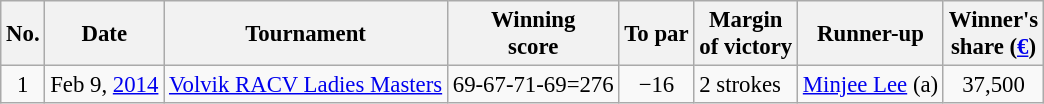<table class="wikitable" style="font-size:95%;">
<tr>
<th>No.</th>
<th>Date</th>
<th>Tournament</th>
<th>Winning<br>score</th>
<th>To par</th>
<th>Margin<br>of victory</th>
<th>Runner-up</th>
<th>Winner's<br>share (<a href='#'>€</a>)</th>
</tr>
<tr>
<td align=center>1</td>
<td align=right>Feb 9, <a href='#'>2014</a></td>
<td><a href='#'>Volvik RACV Ladies Masters</a></td>
<td align=right>69-67-71-69=276</td>
<td align=center>−16</td>
<td>2 strokes</td>
<td> <a href='#'>Minjee Lee</a> (a)</td>
<td align=center>37,500</td>
</tr>
</table>
